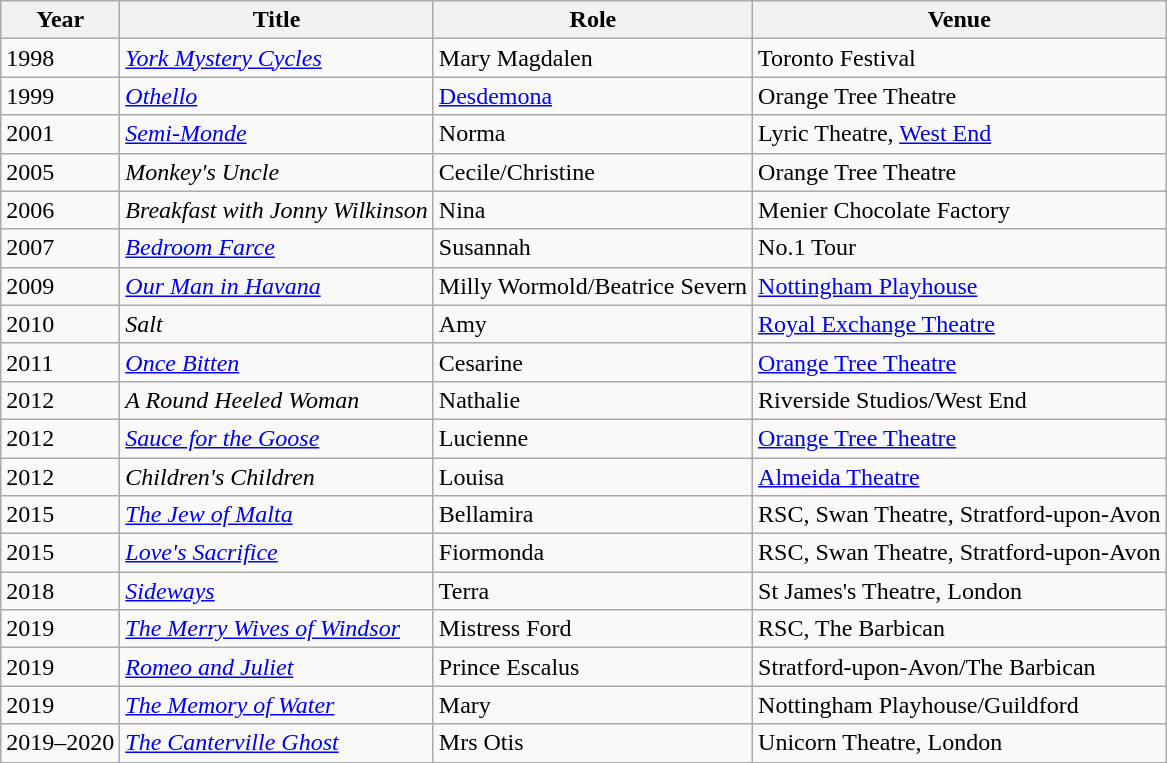<table class="wikitable">
<tr>
<th>Year</th>
<th>Title</th>
<th>Role</th>
<th>Venue</th>
</tr>
<tr>
<td>1998</td>
<td><em><a href='#'>York Mystery Cycles</a></em></td>
<td>Mary Magdalen</td>
<td>Toronto Festival</td>
</tr>
<tr>
<td>1999</td>
<td><em><a href='#'>Othello</a></em></td>
<td><a href='#'>Desdemona</a></td>
<td>Orange Tree Theatre</td>
</tr>
<tr>
<td>2001</td>
<td><em><a href='#'>Semi-Monde</a></em></td>
<td>Norma</td>
<td>Lyric Theatre, <a href='#'>West End</a></td>
</tr>
<tr>
<td>2005</td>
<td><em>Monkey's Uncle</em></td>
<td>Cecile/Christine</td>
<td>Orange Tree Theatre</td>
</tr>
<tr>
<td>2006</td>
<td><em>Breakfast with Jonny Wilkinson</em></td>
<td>Nina</td>
<td>Menier Chocolate Factory</td>
</tr>
<tr>
<td>2007</td>
<td><em><a href='#'>Bedroom Farce</a></em></td>
<td>Susannah</td>
<td>No.1 Tour</td>
</tr>
<tr>
<td>2009</td>
<td><em><a href='#'>Our Man in Havana</a></em></td>
<td>Milly Wormold/Beatrice Severn</td>
<td><a href='#'>Nottingham Playhouse</a></td>
</tr>
<tr>
<td>2010</td>
<td><em>Salt</em></td>
<td>Amy</td>
<td><a href='#'>Royal Exchange Theatre</a></td>
</tr>
<tr>
<td>2011</td>
<td><em><a href='#'>Once Bitten</a></em></td>
<td>Cesarine</td>
<td><a href='#'>Orange Tree Theatre</a></td>
</tr>
<tr>
<td>2012</td>
<td><em>A Round Heeled Woman</em></td>
<td>Nathalie</td>
<td>Riverside Studios/West End</td>
</tr>
<tr>
<td>2012</td>
<td><em><a href='#'>Sauce for the Goose</a></em></td>
<td>Lucienne</td>
<td><a href='#'>Orange Tree Theatre</a></td>
</tr>
<tr>
<td>2012</td>
<td><em>Children's Children</em></td>
<td>Louisa</td>
<td><a href='#'>Almeida Theatre</a></td>
</tr>
<tr>
<td>2015</td>
<td><em><a href='#'>The Jew of Malta</a></em></td>
<td>Bellamira</td>
<td>RSC, Swan Theatre, Stratford-upon-Avon</td>
</tr>
<tr>
<td>2015</td>
<td><em><a href='#'>Love's Sacrifice</a></em></td>
<td>Fiormonda</td>
<td>RSC, Swan Theatre, Stratford-upon-Avon</td>
</tr>
<tr>
<td>2018</td>
<td><em><a href='#'>Sideways</a></em></td>
<td>Terra</td>
<td>St James's Theatre, London</td>
</tr>
<tr>
<td>2019</td>
<td><em><a href='#'>The Merry Wives of Windsor</a></em></td>
<td>Mistress Ford</td>
<td>RSC, The Barbican</td>
</tr>
<tr>
<td>2019</td>
<td><em><a href='#'>Romeo and Juliet</a></em></td>
<td>Prince Escalus</td>
<td>Stratford-upon-Avon/The Barbican</td>
</tr>
<tr>
<td>2019</td>
<td><em><a href='#'>The Memory of Water</a></em></td>
<td>Mary</td>
<td>Nottingham Playhouse/Guildford</td>
</tr>
<tr>
<td>2019–2020</td>
<td><em><a href='#'>The Canterville Ghost</a></em></td>
<td>Mrs Otis</td>
<td>Unicorn Theatre, London</td>
</tr>
</table>
